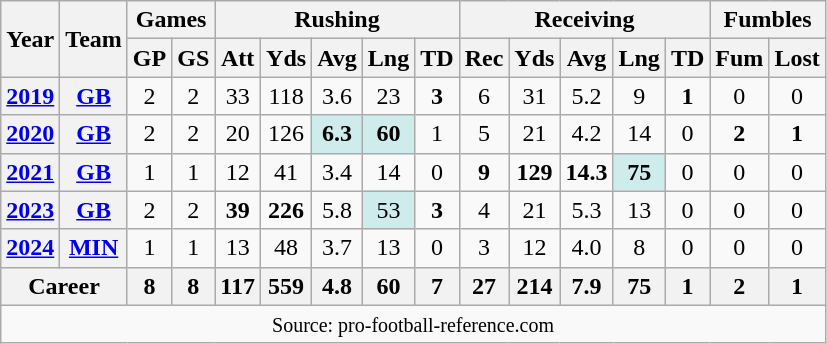<table class="wikitable" style="text-align: center;">
<tr>
<th rowspan="2">Year</th>
<th rowspan="2">Team</th>
<th colspan="2">Games</th>
<th colspan="5">Rushing</th>
<th colspan="5">Receiving</th>
<th colspan="2">Fumbles</th>
</tr>
<tr>
<th>GP</th>
<th>GS</th>
<th>Att</th>
<th>Yds</th>
<th>Avg</th>
<th>Lng</th>
<th>TD</th>
<th>Rec</th>
<th>Yds</th>
<th>Avg</th>
<th>Lng</th>
<th>TD</th>
<th>Fum</th>
<th>Lost</th>
</tr>
<tr>
<th><a href='#'>2019</a></th>
<th><a href='#'>GB</a></th>
<td>2</td>
<td>2</td>
<td>33</td>
<td>118</td>
<td>3.6</td>
<td>23</td>
<td><strong>3</strong></td>
<td>6</td>
<td>31</td>
<td>5.2</td>
<td>9</td>
<td><strong>1</strong></td>
<td>0</td>
<td>0</td>
</tr>
<tr>
<th><a href='#'>2020</a></th>
<th><a href='#'>GB</a></th>
<td>2</td>
<td>2</td>
<td>20</td>
<td>126</td>
<td style="background:#cfecec;"><strong>6.3</strong></td>
<td style="background:#cfecec;"><strong>60</strong></td>
<td>1</td>
<td>5</td>
<td>21</td>
<td>4.2</td>
<td>14</td>
<td>0</td>
<td><strong>2</strong></td>
<td><strong>1</strong></td>
</tr>
<tr>
<th><a href='#'>2021</a></th>
<th><a href='#'>GB</a></th>
<td>1</td>
<td>1</td>
<td>12</td>
<td>41</td>
<td>3.4</td>
<td>14</td>
<td>0</td>
<td><strong>9</strong></td>
<td><strong>129</strong></td>
<td><strong>14.3</strong></td>
<td style="background:#cfecec;"><strong>75</strong></td>
<td>0</td>
<td>0</td>
<td>0</td>
</tr>
<tr>
<th><a href='#'>2023</a></th>
<th><a href='#'>GB</a></th>
<td>2</td>
<td>2</td>
<td><strong>39</strong></td>
<td><strong>226</strong></td>
<td>5.8</td>
<td style="background:#cfecec;">53</td>
<td><strong>3</strong></td>
<td>4</td>
<td>21</td>
<td>5.3</td>
<td>13</td>
<td>0</td>
<td>0</td>
<td>0</td>
</tr>
<tr>
<th><a href='#'>2024</a></th>
<th><a href='#'>MIN</a></th>
<td>1</td>
<td>1</td>
<td>13</td>
<td>48</td>
<td>3.7</td>
<td>13</td>
<td>0</td>
<td>3</td>
<td>12</td>
<td>4.0</td>
<td>8</td>
<td>0</td>
<td>0</td>
<td>0</td>
</tr>
<tr>
<th colspan="2">Career</th>
<th>8</th>
<th>8</th>
<th>117</th>
<th>559</th>
<th>4.8</th>
<th>60</th>
<th>7</th>
<th>27</th>
<th>214</th>
<th>7.9</th>
<th>75</th>
<th>1</th>
<th>2</th>
<th>1</th>
</tr>
<tr>
<td colspan="16"><small>Source: pro-football-reference.com</small></td>
</tr>
</table>
